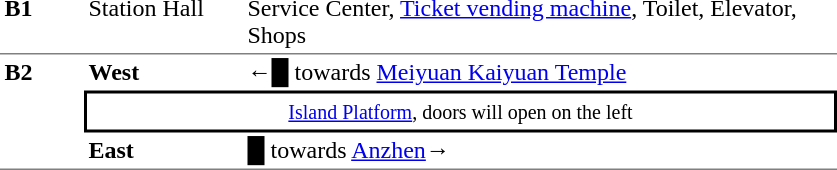<table table border=0 cellspacing=0 cellpadding=3>
<tr>
<td style="border-bottom:solid 1px gray;border-top:solid 0px gray;" width=50 valign=top><strong>B1</strong></td>
<td style="border-top:solid 0px gray;border-bottom:solid 1px gray;" width=100 valign=top>Station Hall</td>
<td style="border-top:solid 0px gray;border-bottom:solid 1px gray;" width=390 valign=top>Service Center, <a href='#'>Ticket vending machine</a>, Toilet, Elevator, Shops</td>
</tr>
<tr>
<td style="border-top:solid 0px gray;border-bottom:solid 1px gray;" width=50 rowspan=3 valign=top><strong>B2</strong></td>
<td style="border-top:solid 0px gray;" width=100><strong>West</strong></td>
<td style="border-top:solid 0px gray;" width=390>←<span>█</span> towards <a href='#'>Meiyuan Kaiyuan Temple</a></td>
</tr>
<tr>
<td style="border-top:solid 2px black;border-right:solid 2px black;border-left:solid 2px black;border-bottom:solid 2px black;text-align:center;" colspan=2><small><a href='#'>Island Platform</a>, doors will open on the left</small></td>
</tr>
<tr>
<td style="border-bottom:solid 1px gray;"><strong>East</strong></td>
<td style="border-bottom:solid 1px gray;"><span>█</span> towards <a href='#'>Anzhen</a>→</td>
</tr>
</table>
